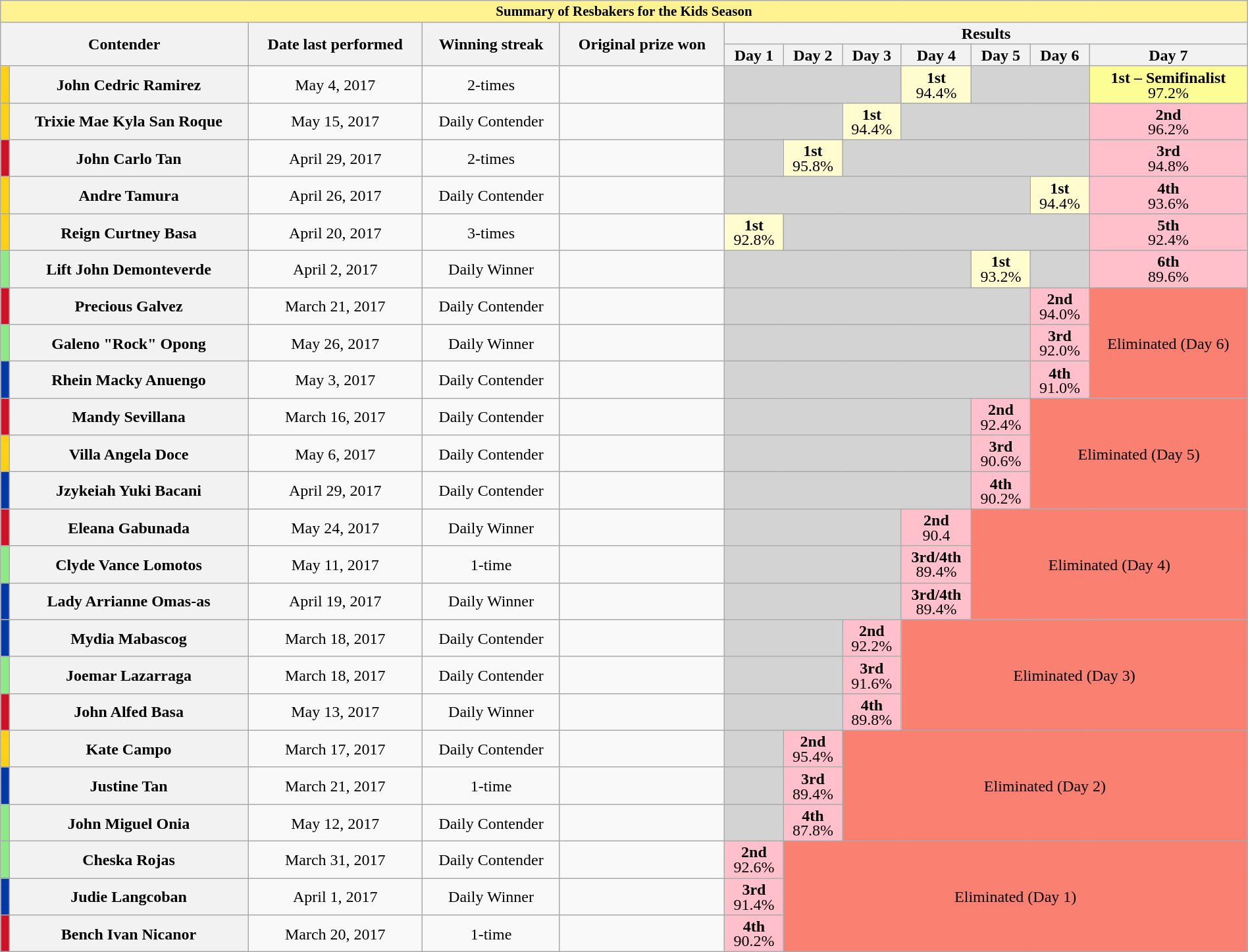<table class="wikitable sortable" style="text-align:center; width:100%; line-height:15px;">
<tr>
<th colspan="12"  style="background-color:#fff291;font-size:14px">Summary of Resbakers for the Kids Season</th>
</tr>
<tr>
<th colspan="2" rowspan="2">Contender</th>
<th rowspan="2">Date last performed</th>
<th rowspan="2">Winning streak</th>
<th rowspan="2">Original prize won</th>
<th colspan="7">Results</th>
</tr>
<tr>
<th>Day 1</th>
<th>Day 2</th>
<th>Day 3</th>
<th>Day 4</th>
<th>Day 5</th>
<th>Day 6</th>
<th>Day 7</th>
</tr>
<tr>
<th style="background:#FCD116;"></th>
<th>John Cedric Ramirez</th>
<td>May 4, 2017</td>
<td>2-times</td>
<td></td>
<td colspan="3"  style="background:lightgray;"></td>
<td style="background:#FFFDD0;"><strong>1st</strong><br>94.4%</td>
<td colspan="2"  style="background:lightgray;"></td>
<td style="background:#FDFD96;"><strong>1st – Semifinalist</strong><br>97.2%</td>
</tr>
<tr>
<th style="background:#FCD116;"></th>
<th>Trixie Mae Kyla San Roque</th>
<td>May 15, 2017</td>
<td>Daily Contender</td>
<td></td>
<td colspan="2"  style="background:lightgray;"></td>
<td style="background:#FFFDD0;"><strong>1st</strong><br>94.4%</td>
<td colspan="3" style="background:lightgray;"></td>
<td style="background:pink;"><strong>2nd</strong><br>96.2%</td>
</tr>
<tr>
<th style="background:#CE1126;"></th>
<th>John Carlo Tan</th>
<td>April 29, 2017</td>
<td>2-times</td>
<td></td>
<td style="background:lightgray;"></td>
<td style="background:#FFFDD0;"><strong>1st</strong><br>95.8%</td>
<td colspan="4"  style="background:lightgray;"></td>
<td style="background:pink;"><strong>3rd</strong><br>94.8%</td>
</tr>
<tr>
<th style="background:#FCD116;"></th>
<th>Andre Tamura</th>
<td>April 26, 2017</td>
<td>Daily Contender</td>
<td></td>
<td colspan="5"  style="background:lightgray;"></td>
<td style="background:#FFFDD0;"><strong>1st</strong><br>94.4%</td>
<td style="background:pink;"><strong>4th</strong><br>93.6%</td>
</tr>
<tr>
<th style="background:#FCD116;"></th>
<th>Reign Curtney Basa</th>
<td>April 20, 2017</td>
<td>3-times</td>
<td></td>
<td style="background:#FFFDD0;"><strong>1st</strong><br>92.8%</td>
<td colspan="5"  style="background:lightgray;"></td>
<td style="background:pink;"><strong>5th</strong><br>92.4%</td>
</tr>
<tr>
<th style="background:#8DEB87;"></th>
<th>Lift John Demonteverde</th>
<td>April 2, 2017</td>
<td>Daily Winner</td>
<td></td>
<td colspan="4" style="background:lightgray;"></td>
<td style="background:#FFFDD0;"><strong>1st</strong><br>93.2%</td>
<td style="background:lightgray;"></td>
<td style="background:pink;"><strong>6th</strong><br>89.6%</td>
</tr>
<tr>
<th style="background:#CE1126;"></th>
<th>Precious Galvez</th>
<td>March 21, 2017</td>
<td>Daily Contender</td>
<td></td>
<td colspan="5" style="background:lightgray;"></td>
<td style="background:pink;"><strong>2nd</strong><br>94.0%</td>
<td rowspan="3" style="background:salmon;">Eliminated (Day 6)</td>
</tr>
<tr>
<th style="background:#8DEB87;"></th>
<th>Galeno "Rock" Opong</th>
<td>May 26, 2017</td>
<td>Daily Winner</td>
<td></td>
<td colspan="5" style="background:lightgray;"></td>
<td style="background:pink;"><strong>3rd</strong><br>92.0%</td>
</tr>
<tr>
<th style="background:#0038A8;"></th>
<th>Rhein Macky Anuengo</th>
<td>May 3, 2017</td>
<td>Daily Contender</td>
<td></td>
<td colspan="5" style="background:lightgray;"></td>
<td style="background:pink;"><strong>4th</strong><br>91.0%</td>
</tr>
<tr>
<th style="background:#CE1126;"></th>
<th>Mandy Sevillana</th>
<td>March 16, 2017</td>
<td>Daily Contender</td>
<td></td>
<td colspan="4" style="background:lightgray;"></td>
<td style="background:pink;"><strong>2nd</strong><br>92.4%</td>
<td colspan="2" rowspan="3" style="background:salmon;">Eliminated (Day 5)</td>
</tr>
<tr>
<th style="background:#FCD116;"></th>
<th>Villa Angela Doce</th>
<td>May 6, 2017</td>
<td>Daily Contender</td>
<td></td>
<td colspan="4" style="background:lightgray;"></td>
<td style="background:pink;"><strong>3rd</strong><br>90.6%</td>
</tr>
<tr>
<th style="background:#0038A8;"></th>
<th>Jzykeiah Yuki Bacani</th>
<td>April 29, 2017</td>
<td>Daily Contender</td>
<td></td>
<td colspan="4" style="background:lightgray;"></td>
<td style="background:pink;"><strong>4th</strong><br>90.2%</td>
</tr>
<tr>
<th style="background:#CE1126;"></th>
<th>Eleana Gabunada</th>
<td>May 24, 2017</td>
<td>Daily Winner</td>
<td></td>
<td colspan="3" style="background:lightgray;"></td>
<td style="background:pink;"><strong>2nd</strong><br>90.4</td>
<td colspan="3" rowspan="3" style="background:salmon;">Eliminated (Day 4)</td>
</tr>
<tr>
<th style="background:#8DEB87;"></th>
<th>Clyde Vance Lomotos</th>
<td>May 11, 2017</td>
<td>1-time</td>
<td></td>
<td colspan="3" style="background:lightgray;"></td>
<td style="background:pink;"><strong>3rd/4th</strong><br>89.4%</td>
</tr>
<tr>
<th style="background:#0038A8;"></th>
<th>Lady Arrianne Omas-as</th>
<td>April 19, 2017</td>
<td>Daily Winner</td>
<td></td>
<td colspan="3" style="background:lightgray;"></td>
<td style="background:pink;"><strong>3rd/4th</strong><br>89.4%</td>
</tr>
<tr>
<th style="background:#0038A8;"></th>
<th>Mydia Mabascog</th>
<td>March 18, 2017</td>
<td>Daily Contender</td>
<td></td>
<td colspan="2" style="background:lightgray;"></td>
<td style="background:pink;"><strong>2nd</strong><br>92.2%</td>
<td colspan="4" rowspan="3" style="background:salmon;">Eliminated (Day 3)</td>
</tr>
<tr>
<th style="background:#8DEB87;"></th>
<th>Joemar Lazarraga</th>
<td>March 18, 2017</td>
<td>Daily Contender</td>
<td></td>
<td colspan="2" style="background:lightgray;"></td>
<td style="background:pink;"><strong>3rd</strong><br>91.6%</td>
</tr>
<tr>
<th style="background:#CE1126;"></th>
<th>John Alfed Basa</th>
<td>May 13, 2017</td>
<td>Daily Winner</td>
<td></td>
<td colspan="2" style="background:lightgray;"></td>
<td style="background:pink;"><strong>4th</strong><br>89.8%</td>
</tr>
<tr>
<th style="background:#FCD116;"></th>
<th>Kate Campo</th>
<td>March 17, 2017</td>
<td>Daily Contender</td>
<td></td>
<td style="background:lightgray;"></td>
<td style="background:pink;"><strong>2nd</strong><br>95.4%</td>
<td colspan="5" rowspan="3" style="background:salmon;">Eliminated (Day 2)</td>
</tr>
<tr>
<th style="background:#0038A8;"></th>
<th>Justine Tan</th>
<td>March 21, 2017</td>
<td>1-time</td>
<td></td>
<td style="background:lightgray;"></td>
<td style="background:pink;"><strong>3rd</strong><br>89.4%</td>
</tr>
<tr>
<th style="background:#8DEB87;"></th>
<th>John Miguel Onia</th>
<td>May 12, 2017</td>
<td>Daily Contender</td>
<td></td>
<td style="background:lightgray;"></td>
<td style="background:pink;"><strong>4th</strong><br>87.8%</td>
</tr>
<tr>
<th style="background:#8DEB87;"></th>
<th>Cheska Rojas</th>
<td>March 31, 2017</td>
<td>Daily Contender</td>
<td></td>
<td style="background:pink;"><strong>2nd</strong><br>92.6%</td>
<td colspan="6" rowspan="3" style="background:salmon;">Eliminated (Day 1)</td>
</tr>
<tr>
<th style="background:#0038A8;"></th>
<th>Judie Langcoban</th>
<td>April 1, 2017</td>
<td>Daily Winner</td>
<td></td>
<td style="background:pink;"><strong>3rd</strong><br>91.4%</td>
</tr>
<tr>
<th style="background:#CE1126;"></th>
<th>Bench Ivan Nicanor</th>
<td>March 20, 2017</td>
<td>1-time</td>
<td></td>
<td style="background:pink;"><strong>4th</strong><br>90.2%</td>
</tr>
</table>
